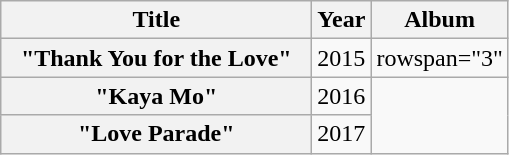<table class="wikitable plainrowheaders" style="text-align:center;">
<tr>
<th scope="col" rowspan="1" style="width:200px;">Title</th>
<th scope="col" rowspan="1">Year</th>
<th scope="col" rowspan="1">Album</th>
</tr>
<tr>
<th scope="row">"Thank You for the Love" <br> </th>
<td>2015</td>
<td>rowspan="3" </td>
</tr>
<tr>
<th scope="row">"Kaya Mo" <br> </th>
<td>2016</td>
</tr>
<tr>
<th scope="row">"Love Parade" <br> </th>
<td>2017</td>
</tr>
</table>
